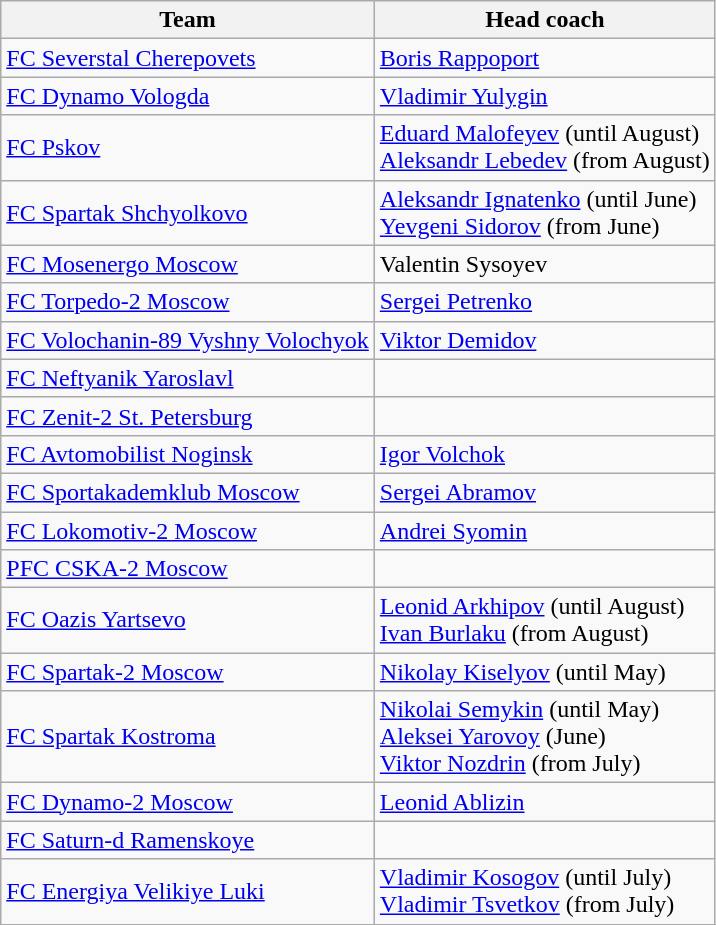<table class="wikitable">
<tr>
<th>Team</th>
<th>Head coach</th>
</tr>
<tr>
<td><a href='#'>FC Severstal Cherepovets</a></td>
<td><a href='#'>Boris Rappoport</a></td>
</tr>
<tr>
<td><a href='#'>FC Dynamo Vologda</a></td>
<td><a href='#'>Vladimir Yulygin</a></td>
</tr>
<tr>
<td><a href='#'>FC Pskov</a></td>
<td> <a href='#'>Eduard Malofeyev</a> (until August)<br><a href='#'>Aleksandr Lebedev</a> (from August)</td>
</tr>
<tr>
<td><a href='#'>FC Spartak Shchyolkovo</a></td>
<td><a href='#'>Aleksandr Ignatenko</a> (until June)<br><a href='#'>Yevgeni Sidorov</a> (from June)</td>
</tr>
<tr>
<td><a href='#'>FC Mosenergo Moscow</a></td>
<td>Valentin Sysoyev</td>
</tr>
<tr>
<td><a href='#'>FC Torpedo-2 Moscow</a></td>
<td><a href='#'>Sergei Petrenko</a></td>
</tr>
<tr>
<td><a href='#'>FC Volochanin-89 Vyshny Volochyok</a></td>
<td><a href='#'>Viktor Demidov</a></td>
</tr>
<tr>
<td><a href='#'>FC Neftyanik Yaroslavl</a></td>
<td></td>
</tr>
<tr>
<td><a href='#'>FC Zenit-2 St. Petersburg</a></td>
<td></td>
</tr>
<tr>
<td><a href='#'>FC Avtomobilist Noginsk</a></td>
<td><a href='#'>Igor Volchok</a></td>
</tr>
<tr>
<td><a href='#'>FC Sportakademklub Moscow</a></td>
<td><a href='#'>Sergei Abramov</a></td>
</tr>
<tr>
<td><a href='#'>FC Lokomotiv-2 Moscow</a></td>
<td><a href='#'>Andrei Syomin</a></td>
</tr>
<tr>
<td><a href='#'>PFC CSKA-2 Moscow</a></td>
<td></td>
</tr>
<tr>
<td><a href='#'>FC Oazis Yartsevo</a></td>
<td><a href='#'>Leonid Arkhipov</a> (until August)<br><a href='#'>Ivan Burlaku</a> (from August)</td>
</tr>
<tr>
<td><a href='#'>FC Spartak-2 Moscow</a></td>
<td><a href='#'>Nikolay Kiselyov</a> (until May)</td>
</tr>
<tr>
<td><a href='#'>FC Spartak Kostroma</a></td>
<td><a href='#'>Nikolai Semykin</a> (until May)<br><a href='#'>Aleksei Yarovoy</a> (June)<br><a href='#'>Viktor Nozdrin</a> (from July)</td>
</tr>
<tr>
<td><a href='#'>FC Dynamo-2 Moscow</a></td>
<td><a href='#'>Leonid Ablizin</a></td>
</tr>
<tr>
<td><a href='#'>FC Saturn-d Ramenskoye</a></td>
<td></td>
</tr>
<tr>
<td><a href='#'>FC Energiya Velikiye Luki</a></td>
<td><a href='#'>Vladimir Kosogov</a> (until July)<br><a href='#'>Vladimir Tsvetkov</a> (from July)</td>
</tr>
<tr>
</tr>
</table>
